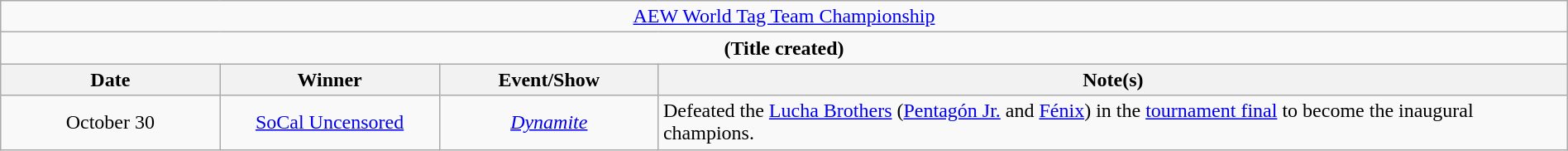<table class="wikitable" style="text-align:center; width:100%;">
<tr>
<td colspan="4" style="text-align: center;"><a href='#'>AEW World Tag Team Championship</a></td>
</tr>
<tr>
<td colspan="4" style="text-align: center;"><strong>(Title created)</strong></td>
</tr>
<tr>
<th width=14%>Date</th>
<th width=14%>Winner</th>
<th width=14%>Event/Show</th>
<th width=58%>Note(s)</th>
</tr>
<tr>
<td>October 30</td>
<td><a href='#'>SoCal Uncensored</a><br></td>
<td><em><a href='#'>Dynamite</a></em></td>
<td align=left>Defeated the <a href='#'>Lucha Brothers</a> (<a href='#'>Pentagón Jr.</a> and <a href='#'>Fénix</a>) in the <a href='#'>tournament final</a> to become the inaugural champions.</td>
</tr>
</table>
